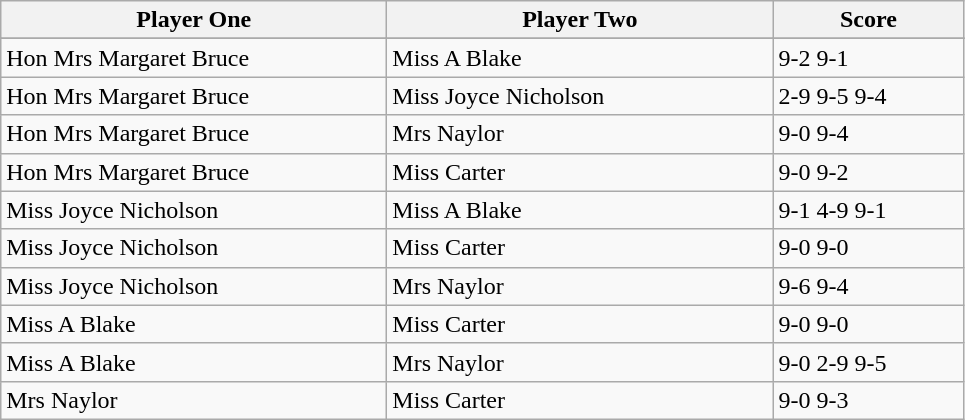<table class="wikitable">
<tr>
<th width=250>Player One</th>
<th width=250>Player Two</th>
<th width=120>Score</th>
</tr>
<tr>
</tr>
<tr>
<td> Hon Mrs Margaret Bruce</td>
<td> Miss A Blake</td>
<td>9-2 9-1</td>
</tr>
<tr>
<td> Hon Mrs Margaret Bruce</td>
<td> Miss Joyce Nicholson</td>
<td>2-9 9-5 9-4</td>
</tr>
<tr>
<td> Hon Mrs Margaret Bruce</td>
<td> Mrs Naylor</td>
<td>9-0 9-4</td>
</tr>
<tr>
<td> Hon Mrs Margaret Bruce</td>
<td> Miss Carter</td>
<td>9-0 9-2</td>
</tr>
<tr>
<td> Miss Joyce Nicholson</td>
<td> Miss A Blake</td>
<td>9-1 4-9 9-1</td>
</tr>
<tr>
<td> Miss Joyce Nicholson</td>
<td> Miss Carter</td>
<td>9-0 9-0</td>
</tr>
<tr>
<td> Miss Joyce Nicholson</td>
<td> Mrs Naylor</td>
<td>9-6 9-4</td>
</tr>
<tr>
<td> Miss A Blake</td>
<td> Miss Carter</td>
<td>9-0 9-0</td>
</tr>
<tr>
<td> Miss A Blake</td>
<td> Mrs Naylor</td>
<td>9-0 2-9 9-5</td>
</tr>
<tr>
<td> Mrs Naylor</td>
<td> Miss Carter</td>
<td>9-0 9-3</td>
</tr>
</table>
